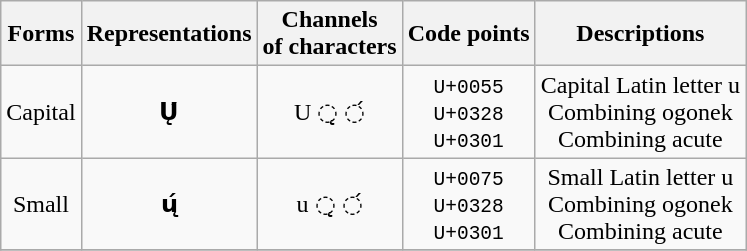<table class="wikitable" style="text-align: center">
<tr>
<th>Forms</th>
<th>Representations</th>
<th>Channels<br>of characters</th>
<th>Code points</th>
<th>Descriptions</th>
</tr>
<tr>
<td>Capital</td>
<td><strong>Ų́</strong></td>
<td>U ◌̨ ◌́</td>
<td><code>U+0055<br>U+0328<br>U+0301</code></td>
<td>Capital Latin letter u<br>Combining ogonek<br>Combining acute</td>
</tr>
<tr>
<td>Small</td>
<td><strong>ų́</strong></td>
<td>u ◌̨ ◌́</td>
<td><code>U+0075<br>U+0328<br>U+0301</code></td>
<td>Small Latin letter u<br>Combining ogonek<br>Combining acute</td>
</tr>
<tr>
</tr>
</table>
